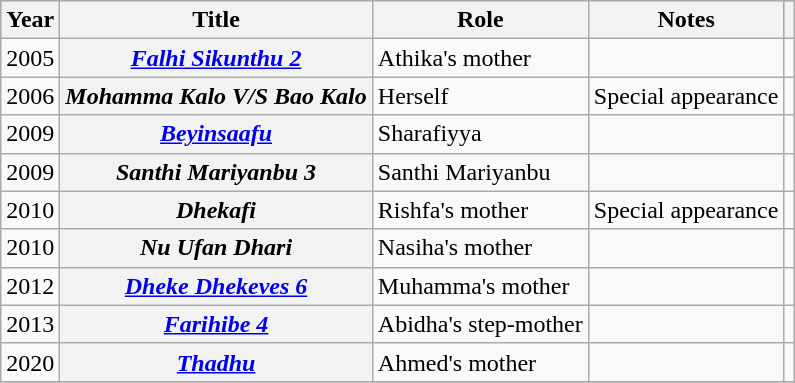<table class="wikitable sortable plainrowheaders">
<tr style="background:#ccc; text-align:center;">
<th scope="col">Year</th>
<th scope="col">Title</th>
<th scope="col">Role</th>
<th scope="col">Notes</th>
<th scope="col" class="unsortable"></th>
</tr>
<tr>
<td>2005</td>
<th scope="row"><em><a href='#'>Falhi Sikunthu 2</a></em></th>
<td>Athika's mother</td>
<td></td>
<td style="text-align: center;"></td>
</tr>
<tr>
<td>2006</td>
<th scope="row"><em>Mohamma Kalo V/S Bao Kalo</em></th>
<td>Herself</td>
<td>Special appearance</td>
<td></td>
</tr>
<tr>
<td>2009</td>
<th scope="row"><em><a href='#'>Beyinsaafu</a></em></th>
<td>Sharafiyya</td>
<td></td>
<td style="text-align: center;"></td>
</tr>
<tr>
<td>2009</td>
<th scope="row"><em>Santhi Mariyanbu 3</em></th>
<td>Santhi Mariyanbu</td>
<td></td>
<td style="text-align: center;"></td>
</tr>
<tr>
<td>2010</td>
<th scope="row"><em>Dhekafi</em></th>
<td>Rishfa's mother</td>
<td>Special appearance</td>
<td></td>
</tr>
<tr>
<td>2010</td>
<th scope="row"><em>Nu Ufan Dhari</em></th>
<td>Nasiha's mother</td>
<td></td>
<td style="text-align: center;"></td>
</tr>
<tr>
<td>2012</td>
<th scope="row"><em><a href='#'>Dheke Dhekeves 6</a></em></th>
<td>Muhamma's mother</td>
<td></td>
<td style="text-align: center;"></td>
</tr>
<tr>
<td>2013</td>
<th scope="row"><em><a href='#'>Farihibe 4</a></em></th>
<td>Abidha's step-mother</td>
<td></td>
<td style="text-align: center;"></td>
</tr>
<tr>
<td>2020</td>
<th scope="row"><em><a href='#'>Thadhu</a></em></th>
<td>Ahmed's mother</td>
<td></td>
<td style="text-align: center;"></td>
</tr>
<tr>
</tr>
</table>
